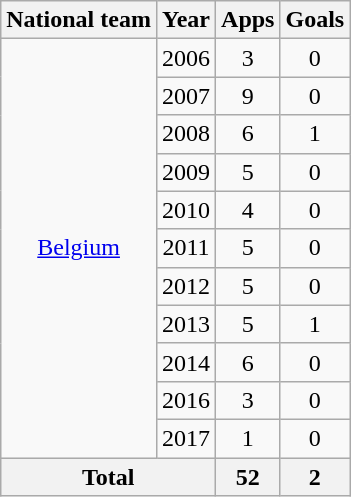<table class=wikitable style="text-align: center;">
<tr>
<th>National team</th>
<th>Year</th>
<th>Apps</th>
<th>Goals</th>
</tr>
<tr>
<td rowspan=11><a href='#'>Belgium</a></td>
<td>2006</td>
<td>3</td>
<td>0</td>
</tr>
<tr>
<td>2007</td>
<td>9</td>
<td>0</td>
</tr>
<tr>
<td>2008</td>
<td>6</td>
<td>1</td>
</tr>
<tr>
<td>2009</td>
<td>5</td>
<td>0</td>
</tr>
<tr>
<td>2010</td>
<td>4</td>
<td>0</td>
</tr>
<tr>
<td>2011</td>
<td>5</td>
<td>0</td>
</tr>
<tr>
<td>2012</td>
<td>5</td>
<td>0</td>
</tr>
<tr>
<td>2013</td>
<td>5</td>
<td>1</td>
</tr>
<tr>
<td>2014</td>
<td>6</td>
<td>0</td>
</tr>
<tr>
<td>2016</td>
<td>3</td>
<td>0</td>
</tr>
<tr>
<td>2017</td>
<td>1</td>
<td>0</td>
</tr>
<tr>
<th colspan=2>Total</th>
<th>52</th>
<th>2</th>
</tr>
</table>
